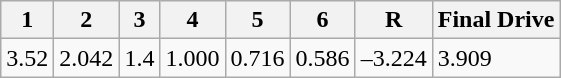<table class="wikitable" border="1">
<tr>
<th>1</th>
<th>2</th>
<th>3</th>
<th>4</th>
<th>5</th>
<th>6</th>
<th>R</th>
<th>Final Drive</th>
</tr>
<tr>
<td>3.52</td>
<td>2.042</td>
<td>1.4</td>
<td>1.000</td>
<td>0.716</td>
<td>0.586</td>
<td>–3.224</td>
<td>3.909</td>
</tr>
</table>
